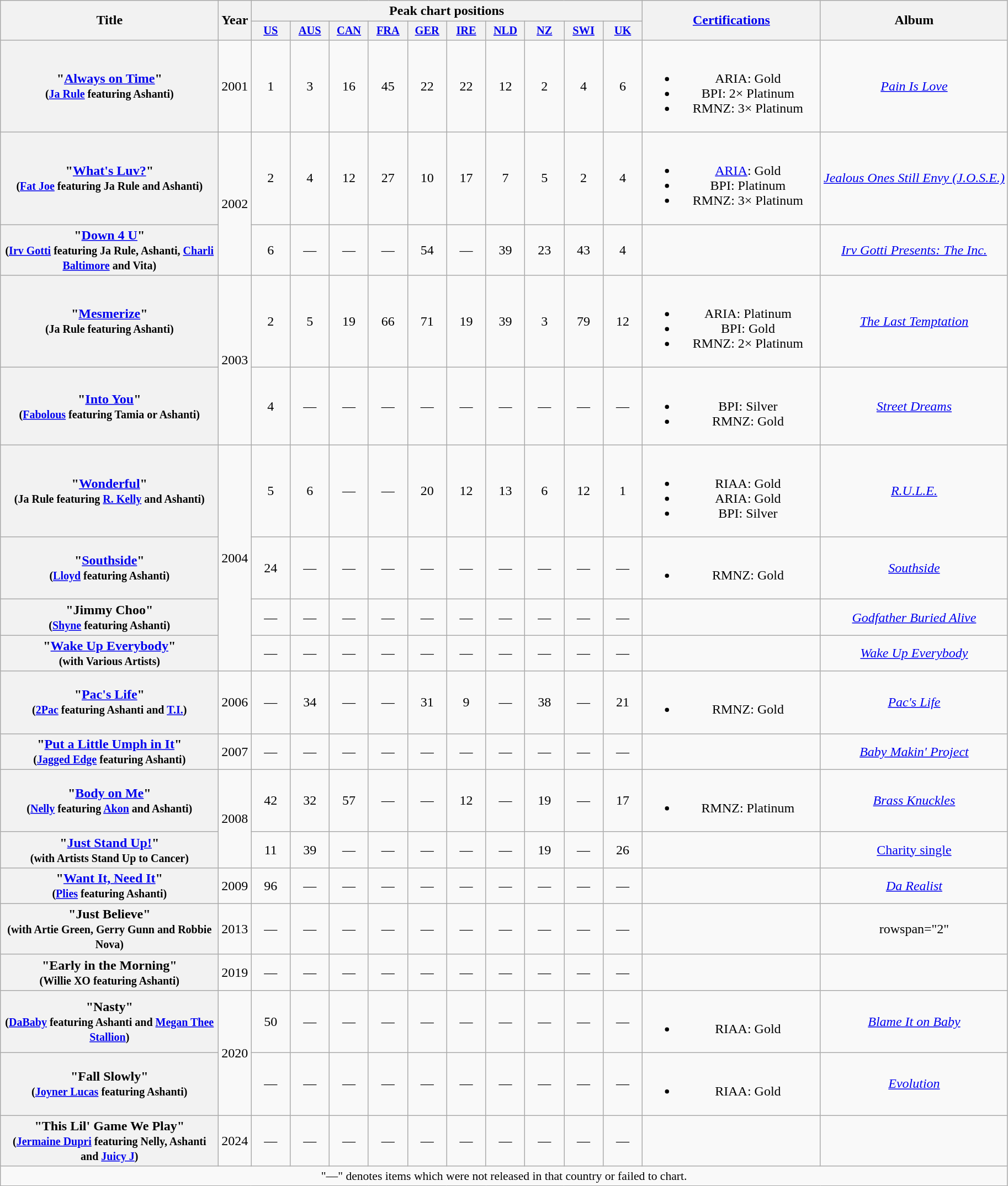<table class="wikitable plainrowheaders" style="text-align:center;">
<tr>
<th scope="col" rowspan="2" style="width:16em;">Title</th>
<th scope="col" rowspan="2">Year</th>
<th scope="col" colspan="10">Peak chart positions</th>
<th scope="col" rowspan="2" style="width:13em;"><a href='#'>Certifications</a></th>
<th scope="col" rowspan="2">Album</th>
</tr>
<tr>
<th style="width:3em;font-size:85%"><a href='#'>US</a><br></th>
<th style="width:3em;font-size:85%"><a href='#'>AUS</a><br></th>
<th style="width:3em;font-size:85%"><a href='#'>CAN</a><br></th>
<th style="width:3em;font-size:85%"><a href='#'>FRA</a><br></th>
<th style="width:3em;font-size:85%"><a href='#'>GER</a><br></th>
<th style="width:3em;font-size:85%"><a href='#'>IRE</a><br></th>
<th style="width:3em;font-size:85%"><a href='#'>NLD</a><br></th>
<th style="width:3em;font-size:85%"><a href='#'>NZ</a><br></th>
<th style="width:3em;font-size:85%"><a href='#'>SWI</a><br></th>
<th style="width:3em;font-size:85%"><a href='#'>UK</a><br></th>
</tr>
<tr>
<th scope="row">"<a href='#'>Always on Time</a>"<br><small>(<a href='#'>Ja Rule</a> featuring Ashanti)</small></th>
<td>2001</td>
<td>1</td>
<td>3</td>
<td>16</td>
<td>45</td>
<td>22</td>
<td>22</td>
<td>12</td>
<td>2</td>
<td>4</td>
<td>6</td>
<td><br><ul><li>ARIA: Gold</li><li>BPI: 2× Platinum</li><li>RMNZ: 3× Platinum</li></ul></td>
<td><em><a href='#'>Pain Is Love</a></em></td>
</tr>
<tr>
<th scope="row">"<a href='#'>What's Luv?</a>"<br><small>(<a href='#'>Fat Joe</a> featuring Ja Rule and Ashanti)</small></th>
<td rowspan="2">2002</td>
<td>2</td>
<td>4</td>
<td>12</td>
<td>27</td>
<td>10</td>
<td>17</td>
<td>7</td>
<td>5</td>
<td>2</td>
<td>4</td>
<td><br><ul><li><a href='#'>ARIA</a>: Gold</li><li>BPI: Platinum</li><li>RMNZ: 3× Platinum</li></ul></td>
<td><em><a href='#'>Jealous Ones Still Envy (J.O.S.E.)</a></em></td>
</tr>
<tr>
<th scope="row">"<a href='#'>Down 4 U</a>"<br><small>(<a href='#'>Irv Gotti</a> featuring Ja Rule, Ashanti, <a href='#'>Charli Baltimore</a> and Vita)</small></th>
<td>6</td>
<td>—</td>
<td>—</td>
<td>—</td>
<td>54</td>
<td>—</td>
<td>39</td>
<td>23</td>
<td>43</td>
<td>4</td>
<td></td>
<td><em><a href='#'>Irv Gotti Presents: The Inc.</a></em></td>
</tr>
<tr>
<th scope="row">"<a href='#'>Mesmerize</a>"<br><small>(Ja Rule featuring Ashanti)</small></th>
<td rowspan="2">2003</td>
<td>2</td>
<td>5</td>
<td>19</td>
<td>66</td>
<td>71</td>
<td>19</td>
<td>39</td>
<td>3</td>
<td>79</td>
<td>12</td>
<td><br><ul><li>ARIA: Platinum</li><li>BPI: Gold</li><li>RMNZ: 2× Platinum</li></ul></td>
<td><em><a href='#'>The Last Temptation</a></em></td>
</tr>
<tr>
<th scope="row">"<a href='#'>Into You</a>"<br><small>(<a href='#'>Fabolous</a> featuring Tamia or Ashanti)</small></th>
<td>4</td>
<td>—</td>
<td>—</td>
<td>—</td>
<td>—</td>
<td>—</td>
<td>—</td>
<td>—</td>
<td>—</td>
<td>—</td>
<td><br><ul><li>BPI: Silver</li><li>RMNZ: Gold</li></ul></td>
<td><em><a href='#'>Street Dreams</a></em></td>
</tr>
<tr>
<th scope="row">"<a href='#'>Wonderful</a>"<br><small>(Ja Rule featuring <a href='#'>R. Kelly</a> and Ashanti)</small></th>
<td rowspan="4">2004</td>
<td>5</td>
<td>6</td>
<td>—</td>
<td>—</td>
<td>20</td>
<td>12</td>
<td>13</td>
<td>6</td>
<td>12</td>
<td>1</td>
<td><br><ul><li>RIAA: Gold</li><li>ARIA: Gold</li><li>BPI: Silver</li></ul></td>
<td><em><a href='#'>R.U.L.E.</a></em></td>
</tr>
<tr>
<th scope="row">"<a href='#'>Southside</a>"<br><small>(<a href='#'>Lloyd</a> featuring Ashanti)</small></th>
<td>24</td>
<td>—</td>
<td>—</td>
<td>—</td>
<td>—</td>
<td>—</td>
<td>—</td>
<td>—</td>
<td>—</td>
<td>—</td>
<td><br><ul><li>RMNZ: Gold</li></ul></td>
<td><em><a href='#'>Southside</a></em></td>
</tr>
<tr>
<th scope="row">"Jimmy Choo"<br><small>(<a href='#'>Shyne</a> featuring Ashanti)</small></th>
<td>—</td>
<td>—</td>
<td>—</td>
<td>—</td>
<td>—</td>
<td>—</td>
<td>—</td>
<td>—</td>
<td>—</td>
<td>—</td>
<td></td>
<td><em><a href='#'>Godfather Buried Alive</a></em></td>
</tr>
<tr>
<th scope="row">"<a href='#'>Wake Up Everybody</a>"<br><small>(with Various Artists)</small></th>
<td>—</td>
<td>—</td>
<td>—</td>
<td>—</td>
<td>—</td>
<td>—</td>
<td>—</td>
<td>—</td>
<td>—</td>
<td>—</td>
<td></td>
<td><em><a href='#'>Wake Up Everybody</a></em></td>
</tr>
<tr>
<th scope="row">"<a href='#'>Pac's Life</a>"<br><small>(<a href='#'>2Pac</a> featuring Ashanti and <a href='#'>T.I.</a>)</small></th>
<td>2006</td>
<td>—</td>
<td>34</td>
<td>—</td>
<td>—</td>
<td>31</td>
<td>9</td>
<td>—</td>
<td>38</td>
<td>—</td>
<td>21</td>
<td><br><ul><li>RMNZ: Gold</li></ul></td>
<td><em><a href='#'>Pac's Life</a></em></td>
</tr>
<tr>
<th scope="row">"<a href='#'>Put a Little Umph in It</a>"<br><small>(<a href='#'>Jagged Edge</a> featuring Ashanti)</small></th>
<td>2007</td>
<td>—</td>
<td>—</td>
<td>—</td>
<td>—</td>
<td>—</td>
<td>—</td>
<td>—</td>
<td>—</td>
<td>—</td>
<td>—</td>
<td></td>
<td><em><a href='#'>Baby Makin' Project</a></em></td>
</tr>
<tr>
<th scope="row">"<a href='#'>Body on Me</a>"<br><small>(<a href='#'>Nelly</a> featuring <a href='#'>Akon</a> and Ashanti)</small></th>
<td rowspan="2">2008</td>
<td>42</td>
<td>32</td>
<td>57</td>
<td>—</td>
<td>—</td>
<td>12</td>
<td>—</td>
<td>19</td>
<td>—</td>
<td>17</td>
<td><br><ul><li>RMNZ: Platinum</li></ul></td>
<td><em><a href='#'>Brass Knuckles</a></em></td>
</tr>
<tr>
<th scope="row">"<a href='#'>Just Stand Up!</a>"<br><small>(with Artists Stand Up to Cancer)</small></th>
<td>11</td>
<td>39</td>
<td>—</td>
<td>—</td>
<td>—</td>
<td>—</td>
<td>—</td>
<td>19</td>
<td>—</td>
<td>26</td>
<td></td>
<td><a href='#'>Charity single</a></td>
</tr>
<tr>
<th scope="row">"<a href='#'>Want It, Need It</a>"<br><small>(<a href='#'>Plies</a> featuring Ashanti)</small></th>
<td>2009</td>
<td>96</td>
<td>—</td>
<td>—</td>
<td>—</td>
<td>—</td>
<td>—</td>
<td>—</td>
<td>—</td>
<td>—</td>
<td>—</td>
<td></td>
<td><em><a href='#'>Da Realist</a></em></td>
</tr>
<tr>
<th scope="row">"Just Believe"<br><small>(with Artie Green, Gerry Gunn and Robbie Nova)</small></th>
<td>2013</td>
<td>—</td>
<td>—</td>
<td>—</td>
<td>—</td>
<td>—</td>
<td>—</td>
<td>—</td>
<td>—</td>
<td>—</td>
<td>—</td>
<td></td>
<td>rowspan="2" </td>
</tr>
<tr>
<th scope="row">"Early in the Morning"<br><small>(Willie XO featuring Ashanti)</small></th>
<td>2019</td>
<td>—</td>
<td>—</td>
<td>—</td>
<td>—</td>
<td>—</td>
<td>—</td>
<td>—</td>
<td>—</td>
<td>—</td>
<td>—</td>
<td></td>
</tr>
<tr>
<th scope="row">"Nasty" <br><small>(<a href='#'>DaBaby</a> featuring Ashanti and <a href='#'>Megan Thee Stallion</a>)</small></th>
<td rowspan="2">2020</td>
<td>50</td>
<td>—</td>
<td>—</td>
<td>—</td>
<td>—</td>
<td>—</td>
<td>—</td>
<td>—</td>
<td>—</td>
<td>—</td>
<td><br><ul><li>RIAA: Gold</li></ul></td>
<td><em><a href='#'>Blame It on Baby</a></em></td>
</tr>
<tr>
<th scope="row">"Fall Slowly" <br><small>(<a href='#'>Joyner Lucas</a> featuring Ashanti)</small></th>
<td>—</td>
<td>—</td>
<td>—</td>
<td>—</td>
<td>—</td>
<td>—</td>
<td>—</td>
<td>—</td>
<td>—</td>
<td>—</td>
<td><br><ul><li>RIAA: Gold</li></ul></td>
<td><em><a href='#'>Evolution</a></em></td>
</tr>
<tr>
<th scope="row">"This Lil' Game We Play" <br><small>(<a href='#'>Jermaine Dupri</a> featuring Nelly, Ashanti and <a href='#'>Juicy J</a>)</small></th>
<td>2024</td>
<td>—</td>
<td>—</td>
<td>—</td>
<td>—</td>
<td>—</td>
<td>—</td>
<td>—</td>
<td>—</td>
<td>—</td>
<td>—</td>
<td></td>
<td></td>
</tr>
<tr>
<td colspan="15" style="font-size:90%;">"—" denotes items which were not released in that country or failed to chart.</td>
</tr>
</table>
